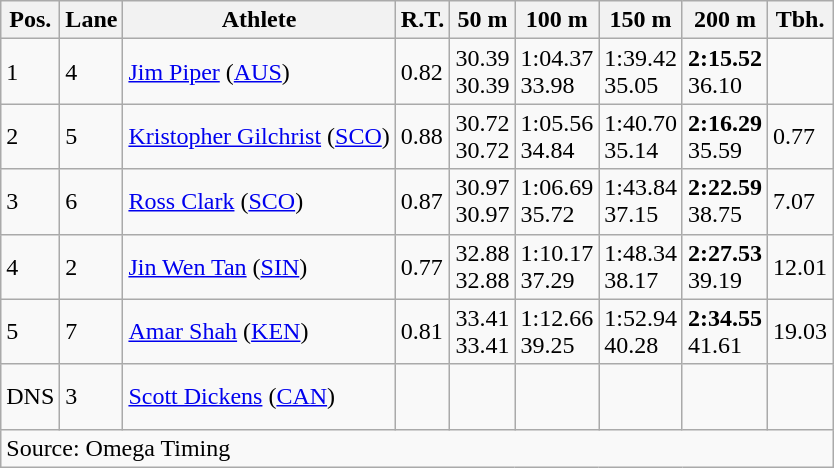<table class="wikitable">
<tr>
<th>Pos.</th>
<th>Lane</th>
<th>Athlete</th>
<th>R.T.</th>
<th>50 m</th>
<th>100 m</th>
<th>150 m</th>
<th>200 m</th>
<th>Tbh.</th>
</tr>
<tr>
<td>1</td>
<td>4</td>
<td> <a href='#'>Jim Piper</a> (<a href='#'>AUS</a>)</td>
<td>0.82</td>
<td>30.39<br>30.39</td>
<td>1:04.37<br>33.98</td>
<td>1:39.42<br>35.05</td>
<td><strong>2:15.52</strong><br>36.10</td>
<td> </td>
</tr>
<tr>
<td>2</td>
<td>5</td>
<td> <a href='#'>Kristopher Gilchrist</a> (<a href='#'>SCO</a>)</td>
<td>0.88</td>
<td>30.72<br>30.72</td>
<td>1:05.56<br>34.84</td>
<td>1:40.70<br>35.14</td>
<td><strong>2:16.29</strong><br>35.59</td>
<td>0.77</td>
</tr>
<tr>
<td>3</td>
<td>6</td>
<td> <a href='#'>Ross Clark</a> (<a href='#'>SCO</a>)</td>
<td>0.87</td>
<td>30.97<br>30.97</td>
<td>1:06.69<br>35.72</td>
<td>1:43.84<br>37.15</td>
<td><strong>2:22.59</strong><br>38.75</td>
<td>7.07</td>
</tr>
<tr>
<td>4</td>
<td>2</td>
<td> <a href='#'>Jin Wen Tan</a> (<a href='#'>SIN</a>)</td>
<td>0.77</td>
<td>32.88<br>32.88</td>
<td>1:10.17<br>37.29</td>
<td>1:48.34<br>38.17</td>
<td><strong>2:27.53</strong><br>39.19</td>
<td>12.01</td>
</tr>
<tr>
<td>5</td>
<td>7</td>
<td> <a href='#'>Amar Shah</a> (<a href='#'>KEN</a>)</td>
<td>0.81</td>
<td>33.41<br>33.41</td>
<td>1:12.66<br>39.25</td>
<td>1:52.94<br>40.28</td>
<td><strong>2:34.55</strong><br>41.61</td>
<td>19.03</td>
</tr>
<tr>
<td>DNS</td>
<td>3</td>
<td> <a href='#'>Scott Dickens</a> (<a href='#'>CAN</a>)</td>
<td> </td>
<td><br> </td>
<td><br> </td>
<td><br> </td>
<td></td>
<td></td>
</tr>
<tr>
<td colspan="9">Source: Omega Timing</td>
</tr>
</table>
